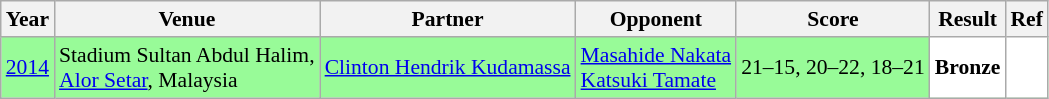<table class="sortable wikitable" style="font-size: 90%">
<tr>
<th>Year</th>
<th>Venue</th>
<th>Partner</th>
<th>Opponent</th>
<th>Score</th>
<th>Result</th>
<th>Ref</th>
</tr>
<tr style="background:#98FB98">
<td align="center"><a href='#'>2014</a></td>
<td align="left">Stadium Sultan Abdul Halim,<br><a href='#'>Alor Setar</a>, Malaysia</td>
<td align="left"> <a href='#'>Clinton Hendrik Kudamassa</a></td>
<td align="left"> <a href='#'>Masahide Nakata</a><br> <a href='#'>Katsuki Tamate</a></td>
<td align="left">21–15, 20–22, 18–21</td>
<td style="text-align:left; background:white"> <strong>Bronze</strong></td>
<td style="text-align:center; background:white"></td>
</tr>
</table>
